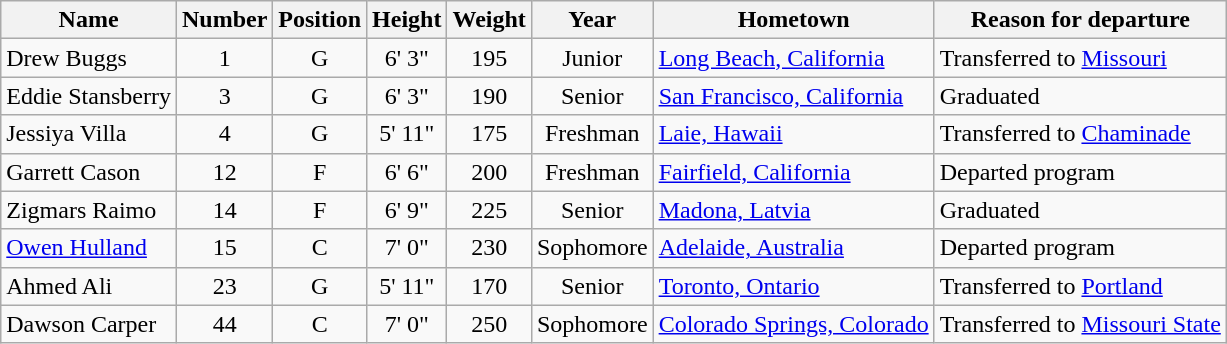<table class="wikitable">
<tr>
<th>Name</th>
<th>Number</th>
<th>Position</th>
<th>Height</th>
<th>Weight</th>
<th>Year</th>
<th>Hometown</th>
<th>Reason for departure</th>
</tr>
<tr>
<td>Drew Buggs</td>
<td align=center>1</td>
<td align=center>G</td>
<td align=center>6' 3"</td>
<td align=center>195</td>
<td align=center> Junior</td>
<td><a href='#'>Long Beach, California</a></td>
<td>Transferred to <a href='#'>Missouri</a></td>
</tr>
<tr>
<td>Eddie Stansberry</td>
<td align=center>3</td>
<td align=center>G</td>
<td align=center>6' 3"</td>
<td align=center>190</td>
<td align=center>Senior</td>
<td><a href='#'>San Francisco, California</a></td>
<td>Graduated</td>
</tr>
<tr>
<td>Jessiya Villa</td>
<td align=center>4</td>
<td align=center>G</td>
<td align=center>5' 11"</td>
<td align=center>175</td>
<td align=center>Freshman</td>
<td><a href='#'>Laie, Hawaii</a></td>
<td>Transferred to <a href='#'>Chaminade</a></td>
</tr>
<tr>
<td>Garrett Cason</td>
<td align=center>12</td>
<td align=center>F</td>
<td align=center>6' 6"</td>
<td align=center>200</td>
<td align=center>Freshman</td>
<td><a href='#'>Fairfield, California</a></td>
<td>Departed program</td>
</tr>
<tr>
<td>Zigmars Raimo</td>
<td align=center>14</td>
<td align=center>F</td>
<td align=center>6' 9"</td>
<td align=center>225</td>
<td align=center>Senior</td>
<td><a href='#'>Madona, Latvia</a></td>
<td>Graduated</td>
</tr>
<tr>
<td><a href='#'>Owen Hulland</a></td>
<td align=center>15</td>
<td align=center>C</td>
<td align=center>7' 0"</td>
<td align=center>230</td>
<td align=center>Sophomore</td>
<td><a href='#'>Adelaide, Australia</a></td>
<td>Departed program</td>
</tr>
<tr>
<td>Ahmed Ali</td>
<td align=center>23</td>
<td align=center>G</td>
<td align=center>5' 11"</td>
<td align=center>170</td>
<td align=center>Senior</td>
<td><a href='#'>Toronto, Ontario</a></td>
<td>Transferred to <a href='#'>Portland</a></td>
</tr>
<tr>
<td>Dawson Carper</td>
<td align=center>44</td>
<td align=center>C</td>
<td align=center>7' 0"</td>
<td align=center>250</td>
<td align=center>Sophomore</td>
<td><a href='#'>Colorado Springs, Colorado</a></td>
<td>Transferred to <a href='#'>Missouri State</a></td>
</tr>
</table>
